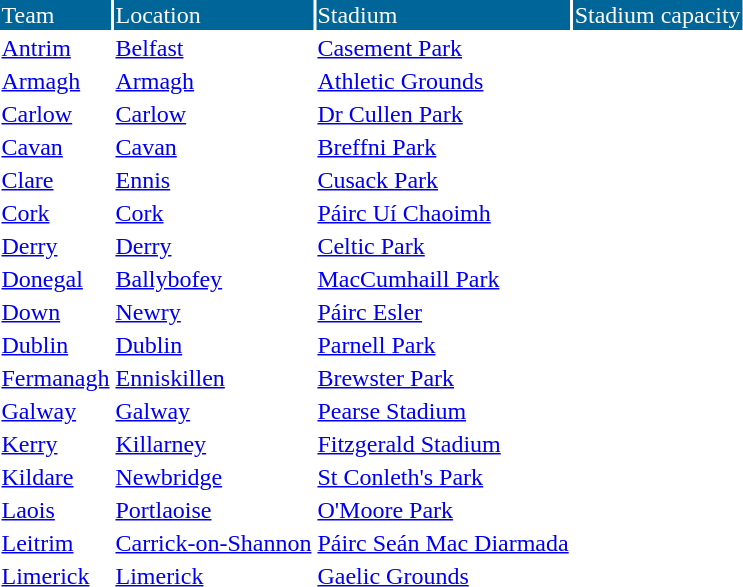<table cellpadding="1" 1px #aaa 90%;">
<tr style="background:#069; color:white;">
<td>Team</td>
<td>Location</td>
<td>Stadium</td>
<td>Stadium capacity</td>
</tr>
<tr>
<td><a href='#'>Antrim</a></td>
<td><a href='#'>Belfast</a></td>
<td><a href='#'>Casement Park</a></td>
<td></td>
</tr>
<tr>
<td><a href='#'>Armagh</a></td>
<td><a href='#'>Armagh</a></td>
<td><a href='#'>Athletic Grounds</a></td>
<td></td>
</tr>
<tr>
<td><a href='#'>Carlow</a></td>
<td><a href='#'>Carlow</a></td>
<td><a href='#'>Dr Cullen Park</a></td>
<td></td>
</tr>
<tr>
<td><a href='#'>Cavan</a></td>
<td><a href='#'>Cavan</a></td>
<td><a href='#'>Breffni Park</a></td>
<td></td>
</tr>
<tr>
<td><a href='#'>Clare</a></td>
<td><a href='#'>Ennis</a></td>
<td><a href='#'>Cusack Park</a></td>
<td></td>
</tr>
<tr>
<td><a href='#'>Cork</a></td>
<td><a href='#'>Cork</a></td>
<td><a href='#'>Páirc Uí Chaoimh</a></td>
<td></td>
</tr>
<tr>
<td><a href='#'>Derry</a></td>
<td><a href='#'>Derry</a></td>
<td><a href='#'>Celtic Park</a></td>
<td></td>
</tr>
<tr>
<td><a href='#'>Donegal</a></td>
<td><a href='#'>Ballybofey</a></td>
<td><a href='#'>MacCumhaill Park</a></td>
<td></td>
</tr>
<tr>
<td><a href='#'>Down</a></td>
<td><a href='#'>Newry</a></td>
<td><a href='#'>Páirc Esler</a></td>
<td></td>
</tr>
<tr>
<td><a href='#'>Dublin</a></td>
<td><a href='#'>Dublin</a></td>
<td><a href='#'>Parnell Park</a></td>
<td></td>
</tr>
<tr>
<td><a href='#'>Fermanagh</a></td>
<td><a href='#'>Enniskillen</a></td>
<td><a href='#'>Brewster Park</a></td>
<td></td>
</tr>
<tr>
<td><a href='#'>Galway</a></td>
<td><a href='#'>Galway</a></td>
<td><a href='#'>Pearse Stadium</a></td>
<td></td>
</tr>
<tr>
<td><a href='#'>Kerry</a></td>
<td><a href='#'>Killarney</a></td>
<td><a href='#'>Fitzgerald Stadium</a></td>
<td></td>
</tr>
<tr>
<td><a href='#'>Kildare</a></td>
<td><a href='#'>Newbridge</a></td>
<td><a href='#'>St Conleth's Park</a></td>
<td></td>
</tr>
<tr>
<td><a href='#'>Laois</a></td>
<td><a href='#'>Portlaoise</a></td>
<td><a href='#'>O'Moore Park</a></td>
<td></td>
</tr>
<tr>
<td><a href='#'>Leitrim</a></td>
<td><a href='#'>Carrick-on-Shannon</a></td>
<td><a href='#'>Páirc Seán Mac Diarmada</a></td>
<td></td>
</tr>
<tr>
<td><a href='#'>Limerick</a></td>
<td><a href='#'>Limerick</a></td>
<td><a href='#'>Gaelic Grounds</a></td>
<td></td>
</tr>
</table>
